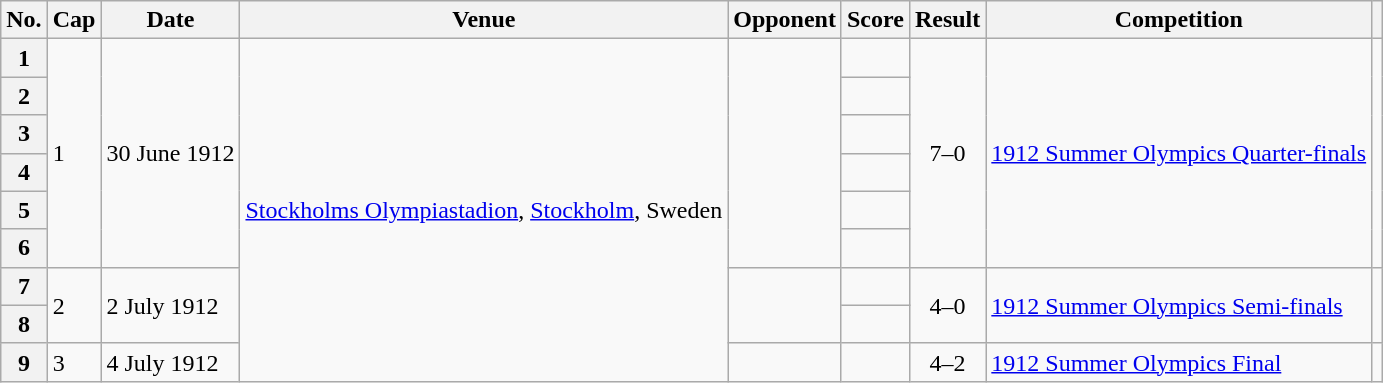<table class="wikitable plainrowheaders sortable">
<tr>
<th scope=col>No.</th>
<th scope=col>Cap</th>
<th scope=col>Date</th>
<th scope=col>Venue</th>
<th scope=col>Opponent</th>
<th scope=col>Score</th>
<th scope=col>Result</th>
<th scope=col>Competition</th>
<th scope=col class=unsortable></th>
</tr>
<tr>
<th scope=row>1</th>
<td rowspan=6>1</td>
<td rowspan=6>30 June 1912</td>
<td rowspan=9><a href='#'>Stockholms Olympiastadion</a>, <a href='#'>Stockholm</a>, Sweden</td>
<td rowspan=6></td>
<td></td>
<td rowspan=6 style="text-align:center;">7–0</td>
<td rowspan=6><a href='#'>1912 Summer Olympics Quarter-finals</a></td>
<td rowspan=6></td>
</tr>
<tr>
<th scope=row>2</th>
<td></td>
</tr>
<tr>
<th scope=row>3</th>
<td></td>
</tr>
<tr>
<th scope=row>4</th>
<td></td>
</tr>
<tr>
<th scope=row>5</th>
<td></td>
</tr>
<tr>
<th scope=row>6</th>
<td></td>
</tr>
<tr>
<th scope=row>7</th>
<td rowspan=2>2</td>
<td rowspan=2>2 July 1912</td>
<td rowspan=2></td>
<td></td>
<td rowspan=2 style="text-align:center;">4–0</td>
<td rowspan=2><a href='#'>1912 Summer Olympics Semi-finals</a></td>
<td rowspan=2></td>
</tr>
<tr>
<th scope=row>8</th>
<td></td>
</tr>
<tr>
<th scope=row>9</th>
<td>3</td>
<td>4 July 1912</td>
<td></td>
<td></td>
<td style="text-align:center;">4–2</td>
<td><a href='#'>1912 Summer Olympics Final</a></td>
<td></td>
</tr>
</table>
